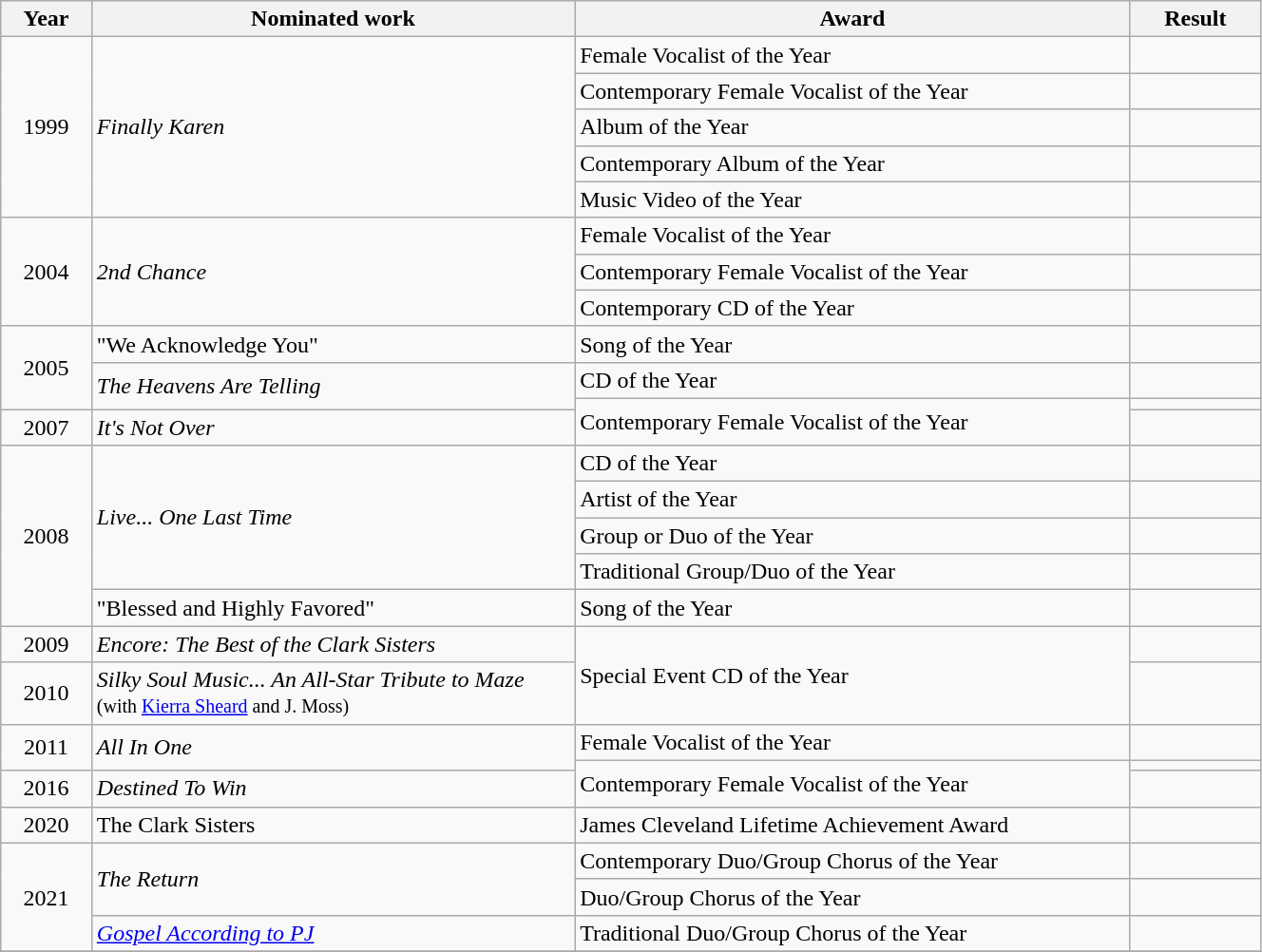<table class="wikitable" style="width:70%;">
<tr>
<th style="width:3%;">Year</th>
<th style="width:20%;">Nominated work</th>
<th style="width:23%;">Award</th>
<th style="width:5%;">Result</th>
</tr>
<tr>
<td align="center" rowspan="5">1999</td>
<td rowspan="5"><em>Finally Karen</em></td>
<td>Female Vocalist of the Year</td>
<td></td>
</tr>
<tr>
<td>Contemporary Female Vocalist of the Year</td>
<td></td>
</tr>
<tr>
<td>Album of the Year</td>
<td></td>
</tr>
<tr>
<td>Contemporary Album of the Year</td>
<td></td>
</tr>
<tr>
<td>Music Video of the Year</td>
<td></td>
</tr>
<tr>
<td align="center" rowspan="3">2004</td>
<td rowspan="3"><em>2nd Chance</em></td>
<td>Female Vocalist of the Year</td>
<td></td>
</tr>
<tr>
<td>Contemporary Female Vocalist of the Year</td>
<td></td>
</tr>
<tr>
<td>Contemporary CD of the Year</td>
<td></td>
</tr>
<tr>
<td align="center" rowspan="3">2005</td>
<td>"We Acknowledge You"</td>
<td>Song of the Year</td>
<td></td>
</tr>
<tr>
<td rowspan="2"><em>The Heavens Are Telling</em></td>
<td>CD of the Year</td>
<td></td>
</tr>
<tr>
<td rowspan="2">Contemporary Female Vocalist of the Year</td>
<td></td>
</tr>
<tr>
<td align="center">2007</td>
<td><em>It's Not Over</em></td>
<td></td>
</tr>
<tr>
<td align="center" rowspan="5">2008</td>
<td rowspan="4"><em>Live... One Last Time</em></td>
<td>CD of the Year</td>
<td></td>
</tr>
<tr>
<td>Artist of the Year</td>
<td></td>
</tr>
<tr>
<td>Group or Duo of the Year</td>
<td></td>
</tr>
<tr>
<td>Traditional Group/Duo of the Year</td>
<td></td>
</tr>
<tr>
<td>"Blessed and Highly Favored"</td>
<td>Song of the Year</td>
<td></td>
</tr>
<tr>
<td align="center">2009</td>
<td><em>Encore: The Best of the Clark Sisters</em></td>
<td rowspan="2">Special Event CD of the Year</td>
<td></td>
</tr>
<tr>
<td align="center">2010</td>
<td><em>Silky Soul Music... An All-Star Tribute to Maze</em> <small>(with <a href='#'>Kierra Sheard</a> and J. Moss)</small></td>
<td></td>
</tr>
<tr>
<td align="center" rowspan="2">2011</td>
<td rowspan="2"><em>All In One</em></td>
<td>Female Vocalist of the Year</td>
<td></td>
</tr>
<tr>
<td rowspan="2">Contemporary Female Vocalist of the Year</td>
<td></td>
</tr>
<tr>
<td align="center">2016</td>
<td><em>Destined To Win</em></td>
<td></td>
</tr>
<tr>
<td align="center">2020</td>
<td>The Clark Sisters</td>
<td>James Cleveland Lifetime Achievement Award</td>
<td></td>
</tr>
<tr>
<td align="center" rowspan="3">2021</td>
<td rowspan="2"><em>The Return</em></td>
<td>Contemporary Duo/Group Chorus of the Year</td>
<td></td>
</tr>
<tr>
<td>Duo/Group Chorus of the Year</td>
<td></td>
</tr>
<tr>
<td><em><a href='#'>Gospel According to PJ</a></em></td>
<td>Traditional Duo/Group Chorus of the Year</td>
<td></td>
</tr>
<tr>
</tr>
</table>
